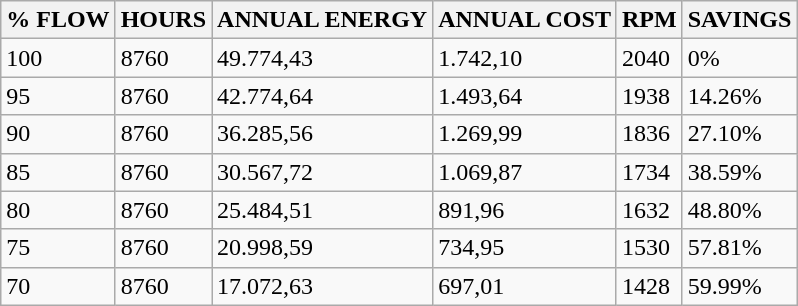<table class="wikitable">
<tr>
<th>% FLOW</th>
<th>HOURS</th>
<th>ANNUAL ENERGY</th>
<th>ANNUAL COST</th>
<th>RPM</th>
<th>SAVINGS</th>
</tr>
<tr>
<td>100</td>
<td>8760</td>
<td>49.774,43</td>
<td>1.742,10</td>
<td>2040</td>
<td>0%</td>
</tr>
<tr>
<td>95</td>
<td>8760</td>
<td>42.774,64</td>
<td>1.493,64</td>
<td>1938</td>
<td>14.26%</td>
</tr>
<tr>
<td>90</td>
<td>8760</td>
<td>36.285,56</td>
<td>1.269,99</td>
<td>1836</td>
<td>27.10%</td>
</tr>
<tr>
<td>85</td>
<td>8760</td>
<td>30.567,72</td>
<td>1.069,87</td>
<td>1734</td>
<td>38.59%</td>
</tr>
<tr>
<td>80</td>
<td>8760</td>
<td>25.484,51</td>
<td>891,96</td>
<td>1632</td>
<td>48.80%</td>
</tr>
<tr>
<td>75</td>
<td>8760</td>
<td>20.998,59</td>
<td>734,95</td>
<td>1530</td>
<td>57.81%</td>
</tr>
<tr>
<td>70</td>
<td>8760</td>
<td>17.072,63</td>
<td>697,01</td>
<td>1428</td>
<td>59.99%</td>
</tr>
</table>
